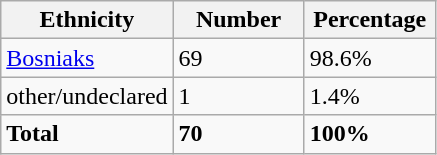<table class="wikitable">
<tr>
<th width="100px">Ethnicity</th>
<th width="80px">Number</th>
<th width="80px">Percentage</th>
</tr>
<tr>
<td><a href='#'>Bosniaks</a></td>
<td>69</td>
<td>98.6%</td>
</tr>
<tr>
<td>other/undeclared</td>
<td>1</td>
<td>1.4%</td>
</tr>
<tr>
<td><strong>Total</strong></td>
<td><strong>70</strong></td>
<td><strong>100%</strong></td>
</tr>
</table>
